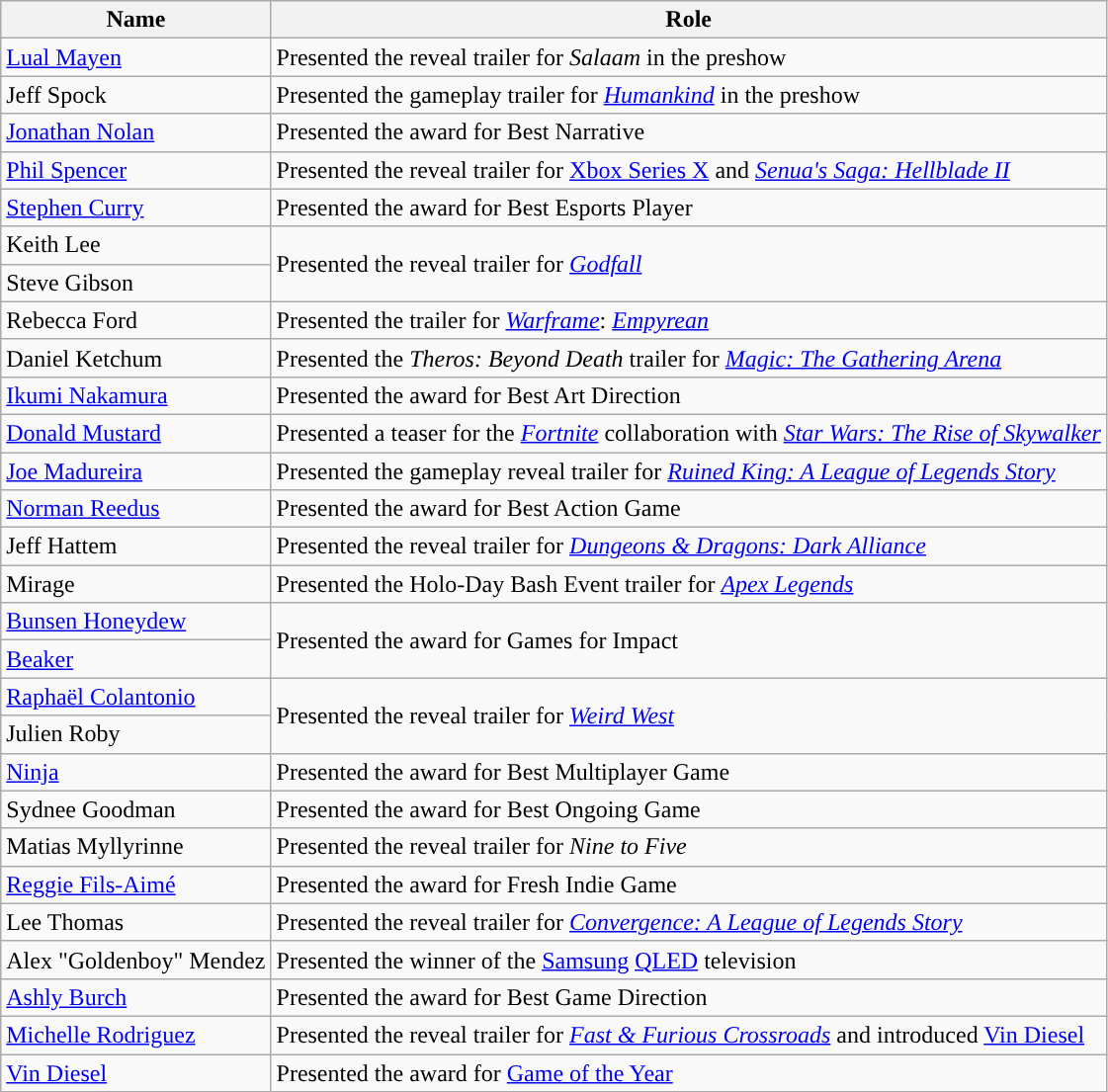<table class="wikitable sortable">
<tr>
<th>Name</th>
<th class="unsortable">Role</th>
</tr>
<tr>
<td data-sort-value="Mayan, Lual"><a href='#'>Lual Mayen</a></td>
<td>Presented the reveal trailer for <em>Salaam</em> in the preshow</td>
</tr>
<tr>
<td data-sort-value="Spock, Jeff">Jeff Spock</td>
<td>Presented the gameplay trailer for <em><a href='#'>Humankind</a></em> in the preshow</td>
</tr>
<tr>
<td data-sort-value="Nolan, Jonathan"><a href='#'>Jonathan Nolan</a></td>
<td>Presented the award for Best Narrative</td>
</tr>
<tr>
<td data-sort-value="Spencer, Phil"><a href='#'>Phil Spencer</a></td>
<td>Presented the reveal trailer for <a href='#'>Xbox Series X</a> and <em><a href='#'>Senua's Saga: Hellblade II</a></em></td>
</tr>
<tr>
<td data-sort-value="Curry, Stephen"><a href='#'>Stephen Curry</a></td>
<td>Presented the award for Best Esports Player</td>
</tr>
<tr>
<td data-sort-value="Lee, Keith">Keith Lee</td>
<td rowspan="2">Presented the reveal trailer for <em><a href='#'>Godfall</a></em></td>
</tr>
<tr>
<td data-sort-value="Gibson, Steve">Steve Gibson</td>
</tr>
<tr>
<td data-sort-value="Ford, Rebecca">Rebecca Ford</td>
<td>Presented the trailer for <em><a href='#'>Warframe</a></em>: <em><a href='#'>Empyrean</a></em></td>
</tr>
<tr>
<td data-sort-value="Ketchum, Daniel">Daniel Ketchum</td>
<td>Presented the <em>Theros: Beyond Death</em> trailer for <em><a href='#'>Magic: The Gathering Arena</a></em></td>
</tr>
<tr>
<td data-sort-value="Nakamura, Ikumi"><a href='#'>Ikumi Nakamura</a></td>
<td>Presented the award for Best Art Direction</td>
</tr>
<tr>
<td data-sort-value="Mustard, Donald"><a href='#'>Donald Mustard</a></td>
<td>Presented a teaser for the <em><a href='#'>Fortnite</a></em> collaboration with <em><a href='#'>Star Wars: The Rise of Skywalker</a></em></td>
</tr>
<tr>
<td data-sort-value="Madureira, Joe"><a href='#'>Joe Madureira</a></td>
<td>Presented the gameplay reveal trailer for <em><a href='#'>Ruined King: A League of Legends Story</a></em></td>
</tr>
<tr>
<td data-sort-value="Reedus, Norman"><a href='#'>Norman Reedus</a></td>
<td>Presented the award for Best Action Game</td>
</tr>
<tr>
<td data-sort-value="Hattem, Jeff">Jeff Hattem</td>
<td>Presented the reveal trailer for <em><a href='#'>Dungeons & Dragons: Dark Alliance</a></em></td>
</tr>
<tr>
<td>Mirage</td>
<td>Presented the Holo-Day Bash Event trailer for <em><a href='#'>Apex Legends</a></em></td>
</tr>
<tr>
<td><a href='#'>Bunsen Honeydew</a></td>
<td rowspan="2">Presented the award for Games for Impact</td>
</tr>
<tr>
<td><a href='#'>Beaker</a></td>
</tr>
<tr>
<td data-sort-value="Colantonio, Raphaël"><a href='#'>Raphaël Colantonio</a></td>
<td rowspan="2">Presented the reveal trailer for <em><a href='#'>Weird West</a></em></td>
</tr>
<tr>
<td data-sort-value="Roby, Julien">Julien Roby</td>
</tr>
<tr>
<td><a href='#'>Ninja</a></td>
<td>Presented the award for Best Multiplayer Game</td>
</tr>
<tr>
<td data-sort-value="Goodman, Sydnee">Sydnee Goodman</td>
<td>Presented the award for Best Ongoing Game</td>
</tr>
<tr>
<td data-sort-value="Myllyrinne, Matias">Matias Myllyrinne</td>
<td>Presented the reveal trailer for <em>Nine to Five</em></td>
</tr>
<tr>
<td data-sort-value="Fils-Aimé, Reggie"><a href='#'>Reggie Fils-Aimé</a></td>
<td>Presented the award for Fresh Indie Game</td>
</tr>
<tr>
<td data-sort-value="Thomas, Lee">Lee Thomas</td>
<td>Presented the reveal trailer for <em><a href='#'>Convergence: A League of Legends Story</a></em></td>
</tr>
<tr>
<td data-sort-value="Mendez, Alex">Alex "Goldenboy" Mendez</td>
<td>Presented the winner of the <a href='#'>Samsung</a> <a href='#'>QLED</a> television</td>
</tr>
<tr>
<td data-sort-value="Burch, Ashly"><a href='#'>Ashly Burch</a></td>
<td>Presented the award for Best Game Direction</td>
</tr>
<tr>
<td data-sort-value="Rodriguez, Michelle"><a href='#'>Michelle Rodriguez</a></td>
<td>Presented the reveal trailer for <em><a href='#'>Fast & Furious Crossroads</a></em> and introduced <a href='#'>Vin Diesel</a></td>
</tr>
<tr>
<td data-sort-value="Diesel, Vin"><a href='#'>Vin Diesel</a></td>
<td>Presented the award for <a href='#'>Game of the Year</a></td>
</tr>
</table>
